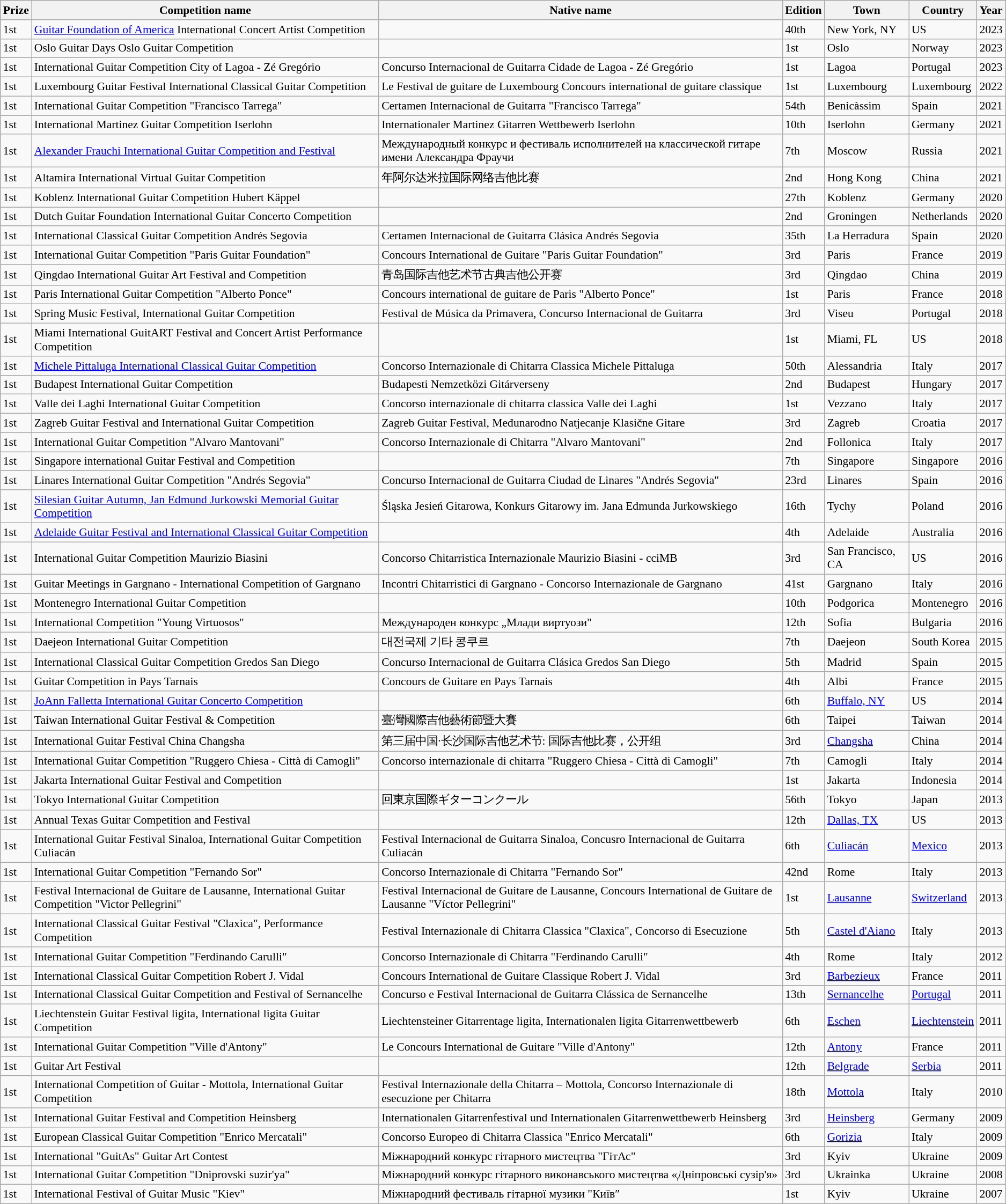<table class="wikitable sortable" style="font-size: 90%;">
<tr>
<th class="unsortable">Prize</th>
<th>Competition name</th>
<th>Native name</th>
<th>Edition</th>
<th>Town</th>
<th>Country</th>
<th>Year</th>
</tr>
<tr>
<td>1st</td>
<td><a href='#'>Guitar Foundation of America</a> International Concert Artist Competition</td>
<td></td>
<td>40th</td>
<td>New York, NY</td>
<td>US</td>
<td>2023</td>
</tr>
<tr>
<td>1st</td>
<td>Oslo Guitar Days Oslo Guitar Competition</td>
<td></td>
<td>1st</td>
<td>Oslo</td>
<td>Norway</td>
<td>2023</td>
</tr>
<tr>
<td>1st</td>
<td>International Guitar Competition City of Lagoa - Zé Gregório</td>
<td>Concurso Internacional de Guitarra Cidade de Lagoa - Zé Gregório</td>
<td>1st</td>
<td>Lagoa</td>
<td>Portugal</td>
<td>2023</td>
</tr>
<tr>
<td>1st</td>
<td>Luxembourg Guitar Festival International Classical Guitar Competition</td>
<td>Le Festival de guitare de Luxembourg Concours international de guitare classique</td>
<td>1st</td>
<td>Luxembourg</td>
<td>Luxembourg</td>
<td>2022</td>
</tr>
<tr>
<td>1st</td>
<td>International Guitar Competition "Francisco Tarrega"</td>
<td>Certamen Internacional de Guitarra "Francisco Tarrega"</td>
<td>54th</td>
<td>Benicàssim</td>
<td>Spain</td>
<td>2021</td>
</tr>
<tr>
<td>1st</td>
<td>International Martinez Guitar Competition Iserlohn</td>
<td>Internationaler Martinez Gitarren Wettbewerb Iserlohn</td>
<td>10th</td>
<td>Iserlohn</td>
<td>Germany</td>
<td>2021</td>
</tr>
<tr>
<td>1st</td>
<td><a href='#'>Alexander Frauchi International Guitar Competition and Festival</a></td>
<td>Международный конкурс и фестиваль исполнителей на классической гитаре имени Александра Фраучи</td>
<td>7th</td>
<td>Moscow</td>
<td>Russia</td>
<td>2021</td>
</tr>
<tr>
<td>1st</td>
<td>Altamira International Virtual Guitar Competition</td>
<td>年阿尔达米拉国际网络吉他比赛</td>
<td>2nd</td>
<td>Hong Kong</td>
<td>China</td>
<td>2021</td>
</tr>
<tr>
<td>1st</td>
<td>Koblenz International Guitar Competition Hubert Käppel</td>
<td></td>
<td>27th</td>
<td>Koblenz</td>
<td>Germany</td>
<td>2020</td>
</tr>
<tr>
<td>1st</td>
<td>Dutch Guitar Foundation International Guitar Concerto Competition</td>
<td></td>
<td>2nd</td>
<td>Groningen</td>
<td>Netherlands</td>
<td>2020</td>
</tr>
<tr>
<td>1st</td>
<td>International Classical Guitar Competition Andrés Segovia</td>
<td>Certamen Internacional de Guitarra Clásica Andrés Segovia</td>
<td>35th</td>
<td>La Herradura</td>
<td>Spain</td>
<td>2020</td>
</tr>
<tr>
<td>1st</td>
<td>International Guitar Competition "Paris Guitar Foundation"</td>
<td>Concours International de Guitare "Paris Guitar Foundation"</td>
<td>3rd</td>
<td>Paris</td>
<td>France</td>
<td>2019</td>
</tr>
<tr>
<td>1st</td>
<td>Qingdao International Guitar Art Festival and Competition</td>
<td>青岛国际吉他艺术节古典吉他公开赛</td>
<td>3rd</td>
<td>Qingdao</td>
<td>China</td>
<td>2019</td>
</tr>
<tr>
<td>1st</td>
<td>Paris International Guitar Competition "Alberto Ponce"</td>
<td>Concours international de guitare de Paris "Alberto Ponce"</td>
<td>1st</td>
<td>Paris</td>
<td>France</td>
<td>2018</td>
</tr>
<tr>
<td>1st</td>
<td>Spring Music Festival, International Guitar Competition</td>
<td>Festival de Música da Primavera, Concurso Internacional de Guitarra</td>
<td>3rd</td>
<td>Viseu</td>
<td>Portugal</td>
<td>2018</td>
</tr>
<tr>
<td>1st</td>
<td>Miami International GuitART Festival and Concert Artist Performance Competition</td>
<td></td>
<td>1st</td>
<td>Miami, FL</td>
<td>US</td>
<td>2018</td>
</tr>
<tr>
<td>1st</td>
<td><a href='#'>Michele Pittaluga International Classical Guitar Competition</a></td>
<td>Concorso Internazionale di Chitarra Classica Michele Pittaluga</td>
<td>50th</td>
<td>Alessandria</td>
<td>Italy</td>
<td>2017</td>
</tr>
<tr>
<td>1st</td>
<td>Budapest International Guitar Competition</td>
<td>Budapesti Nemzetközi Gitárverseny</td>
<td>2nd</td>
<td>Budapest</td>
<td>Hungary</td>
<td>2017</td>
</tr>
<tr>
<td>1st</td>
<td>Valle dei Laghi International Guitar Competition</td>
<td>Concorso internazionale di chitarra classica Valle dei Laghi</td>
<td>1st</td>
<td>Vezzano</td>
<td>Italy</td>
<td>2017</td>
</tr>
<tr>
<td>1st</td>
<td>Zagreb Guitar Festival and International Guitar Competition</td>
<td>Zagreb Guitar Festival, Međunarodno Natjecanje Klasične Gitare</td>
<td>3rd</td>
<td>Zagreb</td>
<td>Croatia</td>
<td>2017</td>
</tr>
<tr>
<td>1st</td>
<td>International Guitar Competition "Alvaro Mantovani"</td>
<td>Concorso Internazionale di Chitarra "Alvaro Mantovani"</td>
<td>2nd</td>
<td>Follonica</td>
<td>Italy</td>
<td>2017</td>
</tr>
<tr>
<td>1st</td>
<td>Singapore international Guitar Festival and Competition</td>
<td></td>
<td>7th</td>
<td>Singapore</td>
<td>Singapore</td>
<td>2016</td>
</tr>
<tr>
<td>1st</td>
<td>Linares International Guitar Competition "Andrés Segovia"</td>
<td>Concurso Internacional de Guitarra Ciudad de Linares "Andrés Segovia"</td>
<td>23rd</td>
<td>Linares</td>
<td>Spain</td>
<td>2016</td>
</tr>
<tr>
<td>1st</td>
<td><a href='#'>Silesian Guitar Autumn, Jan Edmund Jurkowski Memorial Guitar Competition</a></td>
<td>Śląska Jesień Gitarowa, Konkurs Gitarowy im. Jana Edmunda Jurkowskiego</td>
<td>16th</td>
<td>Tychy</td>
<td>Poland</td>
<td>2016</td>
</tr>
<tr>
<td>1st</td>
<td><a href='#'>Adelaide Guitar Festival and International Classical Guitar Competition</a></td>
<td></td>
<td>4th</td>
<td>Adelaide</td>
<td>Australia</td>
<td>2016</td>
</tr>
<tr>
<td>1st</td>
<td>International Guitar Competition Maurizio Biasini</td>
<td>Concorso Chitarristica Internazionale Maurizio Biasini - cciMB</td>
<td>3rd</td>
<td>San Francisco, CA</td>
<td>US</td>
<td>2016</td>
</tr>
<tr>
<td>1st</td>
<td>Guitar Meetings in Gargnano - International Competition of Gargnano</td>
<td>Incontri Chitarristici di Gargnano - Concorso Internazionale de Gargnano</td>
<td>41st</td>
<td>Gargnano</td>
<td>Italy</td>
<td>2016</td>
</tr>
<tr>
<td>1st</td>
<td>Montenegro International Guitar Competition</td>
<td></td>
<td>10th</td>
<td>Podgorica</td>
<td>Montenegro</td>
<td>2016</td>
</tr>
<tr>
<td>1st</td>
<td>International Competition "Young Virtuosos"</td>
<td>Международен конкурс „Млади виртуози"</td>
<td>12th</td>
<td>Sofia</td>
<td>Bulgaria</td>
<td>2016</td>
</tr>
<tr>
<td>1st</td>
<td>Daejeon International Guitar Competition</td>
<td>대전국제 기타 콩쿠르</td>
<td>7th</td>
<td>Daejeon</td>
<td>South Korea</td>
<td>2015</td>
</tr>
<tr>
<td>1st</td>
<td>International Classical Guitar Competition Gredos San Diego</td>
<td>Concurso Internacional de Guitarra Clásica Gredos San Diego</td>
<td>5th</td>
<td>Madrid</td>
<td>Spain</td>
<td>2015</td>
</tr>
<tr>
<td>1st</td>
<td>Guitar Competition in Pays Tarnais</td>
<td>Concours de Guitare en Pays Tarnais</td>
<td>4th</td>
<td>Albi</td>
<td>France</td>
<td>2015</td>
</tr>
<tr>
<td>1st</td>
<td><a href='#'>JoAnn Falletta International Guitar Concerto Competition</a></td>
<td></td>
<td>6th</td>
<td><a href='#'>Buffalo, NY</a></td>
<td>US</td>
<td>2014</td>
</tr>
<tr>
<td>1st</td>
<td>Taiwan International Guitar Festival & Competition</td>
<td>臺灣國際吉他藝術節暨大賽</td>
<td>6th</td>
<td>Taipei</td>
<td>Taiwan</td>
<td>2014</td>
</tr>
<tr>
<td>1st</td>
<td>International Guitar Festival China Changsha</td>
<td>第三届中国·长沙国际吉他艺术节: 国际吉他比赛，公开组</td>
<td>3rd</td>
<td><a href='#'>Changsha</a></td>
<td>China</td>
<td>2014</td>
</tr>
<tr>
<td>1st</td>
<td>International Guitar Competition "Ruggero Chiesa - Città di Camogli"</td>
<td>Concorso internazionale di chitarra "Ruggero Chiesa - Città di Camogli"</td>
<td>7th</td>
<td>Camogli</td>
<td>Italy</td>
<td>2014</td>
</tr>
<tr>
<td>1st</td>
<td>Jakarta International Guitar Festival and Competition</td>
<td></td>
<td>1st</td>
<td>Jakarta</td>
<td>Indonesia</td>
<td>2014</td>
</tr>
<tr>
<td>1st</td>
<td>Tokyo International Guitar Competition</td>
<td>回東京国際ギターコンクール</td>
<td>56th</td>
<td>Tokyo</td>
<td>Japan</td>
<td>2013</td>
</tr>
<tr>
<td>1st</td>
<td>Annual Texas Guitar Competition and Festival</td>
<td></td>
<td>12th</td>
<td><a href='#'>Dallas, TX</a></td>
<td>US</td>
<td>2013</td>
</tr>
<tr>
<td>1st</td>
<td>International Guitar Festival Sinaloa, International Guitar Competition Culiacán</td>
<td>Festival Internacional de Guitarra Sinaloa, Concusro Internacional de Guitarra Culiacán</td>
<td>6th</td>
<td><a href='#'>Culiacán</a></td>
<td><a href='#'>Mexico</a></td>
<td>2013</td>
</tr>
<tr>
<td>1st</td>
<td>International Guitar Competition "Fernando Sor"</td>
<td>Concorso Internazionale di Chitarra "Fernando Sor"</td>
<td>42nd</td>
<td>Rome</td>
<td>Italy</td>
<td>2013</td>
</tr>
<tr>
<td>1st</td>
<td>Festival Internacional de Guitare de Lausanne, International Guitar Competition "Victor Pellegrini"</td>
<td>Festival Internacional de Guitare de Lausanne, Concours International de Guitare de Lausanne "Víctor Pellegrini"</td>
<td>1st</td>
<td><a href='#'>Lausanne</a></td>
<td><a href='#'>Switzerland</a></td>
<td>2013</td>
</tr>
<tr>
<td>1st</td>
<td>International Classical Guitar Festival "Claxica", Performance Competition</td>
<td>Festival Internazionale di Chitarra Classica "Claxica", Concorso di Esecuzione</td>
<td>5th</td>
<td><a href='#'>Castel d'Aiano</a></td>
<td>Italy</td>
<td>2013</td>
</tr>
<tr>
<td>1st</td>
<td>International Guitar Competition "Ferdinando Carulli"</td>
<td>Concorso Internazionale di Chitarra "Ferdinando Carulli"</td>
<td>4th</td>
<td>Rome</td>
<td>Italy</td>
<td>2012</td>
</tr>
<tr>
<td>1st</td>
<td>International Classical Guitar Competition Robert J. Vidal</td>
<td>Concours International de Guitare Classique Robert J. Vidal</td>
<td>3rd</td>
<td><a href='#'>Barbezieux</a></td>
<td>France</td>
<td>2011</td>
</tr>
<tr>
<td>1st</td>
<td>International Classical Guitar Competition and Festival of Sernancelhe</td>
<td>Concurso e Festival Internacional de Guitarra Clássica de Sernancelhe</td>
<td>13th</td>
<td><a href='#'>Sernancelhe</a></td>
<td><a href='#'>Portugal</a></td>
<td>2011</td>
</tr>
<tr>
<td>1st</td>
<td>Liechtenstein Guitar Festival ligita, International ligita Guitar Competition</td>
<td>Liechtensteiner Gitarrentage ligita, Internationalen ligita Gitarrenwettbewerb</td>
<td>6th</td>
<td><a href='#'>Eschen</a></td>
<td><a href='#'>Liechtenstein</a></td>
<td>2011</td>
</tr>
<tr>
<td>1st</td>
<td>International Guitar Competition "Ville d'Antony"</td>
<td>Le Concours International de Guitare "Ville d'Antony"</td>
<td>12th</td>
<td><a href='#'>Antony</a></td>
<td>France</td>
<td>2011</td>
</tr>
<tr>
<td>1st</td>
<td>Guitar Art Festival</td>
<td></td>
<td>12th</td>
<td><a href='#'>Belgrade</a></td>
<td><a href='#'>Serbia</a></td>
<td>2011</td>
</tr>
<tr>
<td>1st</td>
<td>International Competition of Guitar - Mottola, International Guitar Competition</td>
<td>Festival Internazionale della Chitarra – Mottola, Concorso Internazionale di esecuzione per Chitarra</td>
<td>18th</td>
<td><a href='#'>Mottola</a></td>
<td>Italy</td>
<td>2010</td>
</tr>
<tr>
<td>1st</td>
<td>International Guitar Festival and Competition Heinsberg</td>
<td>Internationalen Gitarrenfestival und Internationalen Gitarrenwettbewerb Heinsberg</td>
<td>3rd</td>
<td><a href='#'>Heinsberg</a></td>
<td>Germany</td>
<td>2009</td>
</tr>
<tr>
<td>1st</td>
<td>European Classical Guitar Competition "Enrico Mercatali"</td>
<td>Concorso Europeo di Chitarra Classica "Enrico Mercatali"</td>
<td>6th</td>
<td><a href='#'>Gorizia</a></td>
<td>Italy</td>
<td>2009</td>
</tr>
<tr>
<td>1st</td>
<td>International "GuitAs" Guitar Art Contest</td>
<td>Міжнародний конкурс гітарного мистецтва "ГітАс"</td>
<td>3rd</td>
<td>Kyiv</td>
<td>Ukraine</td>
<td>2009</td>
</tr>
<tr>
<td>1st</td>
<td>International Guitar Competition "Dniprovski suzir'ya"</td>
<td>Міжнародний конкурс гітарного виконавського мистецтва «Дніпровські сузір'я»</td>
<td>3rd</td>
<td>Ukrainka</td>
<td>Ukraine</td>
<td>2008</td>
</tr>
<tr>
<td>1st</td>
<td>International Festival of Guitar Music "Kiev"</td>
<td>Міжнародний фестиваль гітарної музики "Київ″</td>
<td>1st</td>
<td>Kyiv</td>
<td>Ukraine</td>
<td>2007</td>
</tr>
</table>
